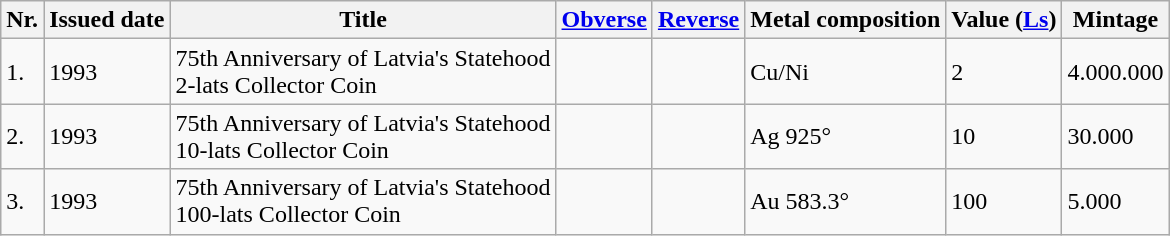<table class="wikitable sortable" border="1">
<tr>
<th>Nr.</th>
<th>Issued date</th>
<th>Title</th>
<th><a href='#'>Obverse</a></th>
<th><a href='#'>Reverse</a></th>
<th>Metal composition</th>
<th>Value (<a href='#'>Ls</a>)</th>
<th>Mintage</th>
</tr>
<tr>
<td>1.</td>
<td>1993</td>
<td>75th Anniversary of Latvia's Statehood<br>2-lats Collector Coin</td>
<td></td>
<td></td>
<td>Cu/Ni</td>
<td>2</td>
<td>4.000.000</td>
</tr>
<tr>
<td>2.</td>
<td>1993</td>
<td>75th Anniversary of Latvia's Statehood<br>10-lats Collector Coin</td>
<td></td>
<td></td>
<td>Ag 925°</td>
<td>10</td>
<td>30.000</td>
</tr>
<tr>
<td>3.</td>
<td>1993</td>
<td>75th Anniversary of Latvia's Statehood<br>100-lats Collector Coin</td>
<td></td>
<td></td>
<td>Au 583.3°</td>
<td>100</td>
<td>5.000</td>
</tr>
</table>
